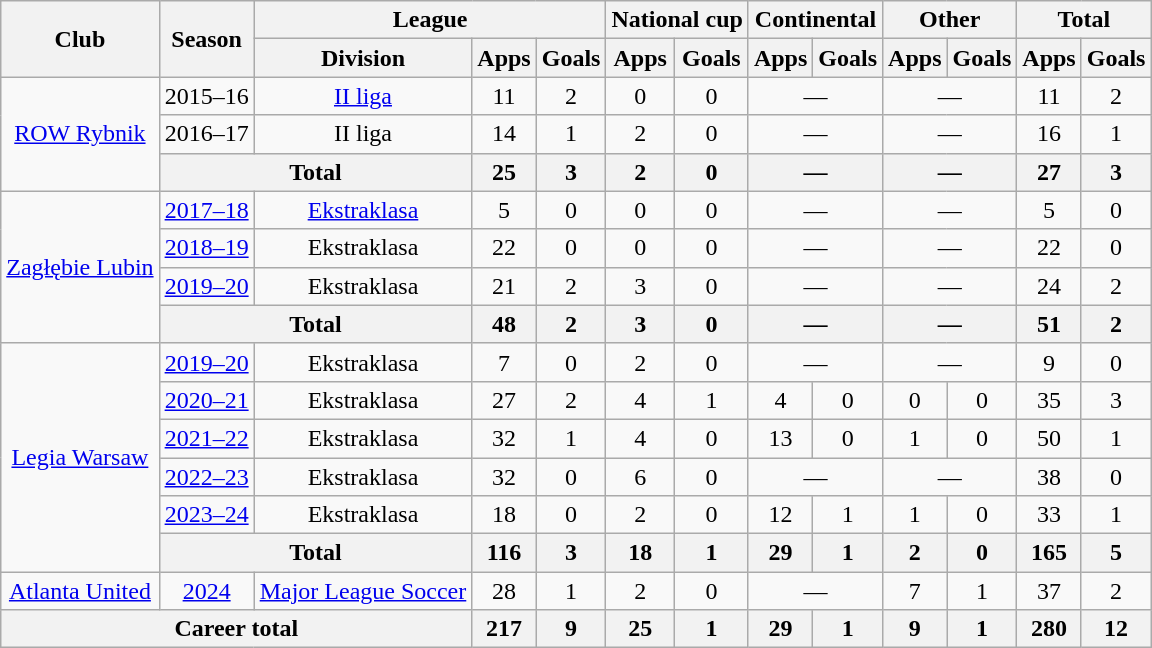<table class="wikitable" style="text-align:center">
<tr>
<th rowspan="2">Club</th>
<th rowspan="2">Season</th>
<th colspan="3">League</th>
<th colspan="2">National cup</th>
<th colspan="2">Continental</th>
<th colspan="2">Other</th>
<th colspan="2">Total</th>
</tr>
<tr>
<th>Division</th>
<th>Apps</th>
<th>Goals</th>
<th>Apps</th>
<th>Goals</th>
<th>Apps</th>
<th>Goals</th>
<th>Apps</th>
<th>Goals</th>
<th>Apps</th>
<th>Goals</th>
</tr>
<tr>
<td rowspan="3"><a href='#'>ROW Rybnik</a></td>
<td>2015–16</td>
<td><a href='#'>II liga</a></td>
<td>11</td>
<td>2</td>
<td>0</td>
<td>0</td>
<td colspan="2">—</td>
<td colspan="2">—</td>
<td>11</td>
<td>2</td>
</tr>
<tr>
<td>2016–17</td>
<td>II liga</td>
<td>14</td>
<td>1</td>
<td>2</td>
<td>0</td>
<td colspan="2">—</td>
<td colspan="2">—</td>
<td>16</td>
<td>1</td>
</tr>
<tr>
<th colspan="2">Total</th>
<th>25</th>
<th>3</th>
<th>2</th>
<th>0</th>
<th colspan="2">—</th>
<th colspan="2">—</th>
<th>27</th>
<th>3</th>
</tr>
<tr>
<td rowspan="4"><a href='#'>Zagłębie Lubin</a></td>
<td><a href='#'>2017–18</a></td>
<td><a href='#'>Ekstraklasa</a></td>
<td>5</td>
<td>0</td>
<td>0</td>
<td>0</td>
<td colspan="2">—</td>
<td colspan="2">—</td>
<td>5</td>
<td>0</td>
</tr>
<tr>
<td><a href='#'>2018–19</a></td>
<td>Ekstraklasa</td>
<td>22</td>
<td>0</td>
<td>0</td>
<td>0</td>
<td colspan="2">—</td>
<td colspan="2">—</td>
<td>22</td>
<td>0</td>
</tr>
<tr>
<td><a href='#'>2019–20</a></td>
<td>Ekstraklasa</td>
<td>21</td>
<td>2</td>
<td>3</td>
<td>0</td>
<td colspan="2">—</td>
<td colspan="2">—</td>
<td>24</td>
<td>2</td>
</tr>
<tr>
<th colspan="2">Total</th>
<th>48</th>
<th>2</th>
<th>3</th>
<th>0</th>
<th colspan="2">—</th>
<th colspan="2">—</th>
<th>51</th>
<th>2</th>
</tr>
<tr>
<td rowspan="6"><a href='#'>Legia Warsaw</a></td>
<td><a href='#'>2019–20</a></td>
<td>Ekstraklasa</td>
<td>7</td>
<td>0</td>
<td>2</td>
<td>0</td>
<td colspan="2">—</td>
<td colspan="2">—</td>
<td>9</td>
<td>0</td>
</tr>
<tr>
<td><a href='#'>2020–21</a></td>
<td>Ekstraklasa</td>
<td>27</td>
<td>2</td>
<td>4</td>
<td>1</td>
<td>4</td>
<td>0</td>
<td>0</td>
<td>0</td>
<td>35</td>
<td>3</td>
</tr>
<tr>
<td><a href='#'>2021–22</a></td>
<td>Ekstraklasa</td>
<td>32</td>
<td>1</td>
<td>4</td>
<td>0</td>
<td>13</td>
<td>0</td>
<td>1</td>
<td>0</td>
<td>50</td>
<td>1</td>
</tr>
<tr>
<td><a href='#'>2022–23</a></td>
<td>Ekstraklasa</td>
<td>32</td>
<td>0</td>
<td>6</td>
<td>0</td>
<td colspan="2">—</td>
<td colspan="2">—</td>
<td>38</td>
<td>0</td>
</tr>
<tr>
<td><a href='#'>2023–24</a></td>
<td>Ekstraklasa</td>
<td>18</td>
<td>0</td>
<td>2</td>
<td>0</td>
<td>12</td>
<td>1</td>
<td>1</td>
<td>0</td>
<td>33</td>
<td>1</td>
</tr>
<tr>
<th colspan="2">Total</th>
<th>116</th>
<th>3</th>
<th>18</th>
<th>1</th>
<th>29</th>
<th>1</th>
<th>2</th>
<th>0</th>
<th>165</th>
<th>5</th>
</tr>
<tr>
<td><a href='#'>Atlanta United</a></td>
<td><a href='#'>2024</a></td>
<td><a href='#'>Major League Soccer</a></td>
<td>28</td>
<td>1</td>
<td>2</td>
<td>0</td>
<td colspan="2">—</td>
<td>7</td>
<td>1</td>
<td>37</td>
<td>2</td>
</tr>
<tr>
<th colspan="3">Career total</th>
<th>217</th>
<th>9</th>
<th>25</th>
<th>1</th>
<th>29</th>
<th>1</th>
<th>9</th>
<th>1</th>
<th>280</th>
<th>12</th>
</tr>
</table>
